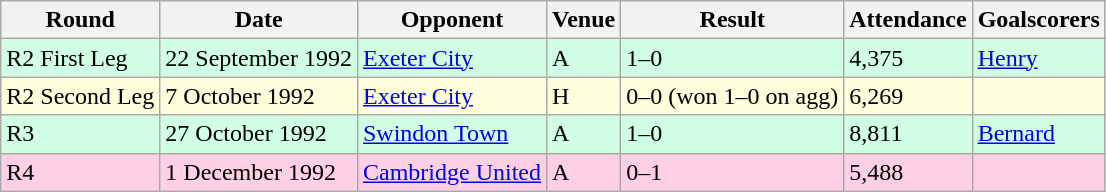<table class="wikitable">
<tr>
<th>Round</th>
<th>Date</th>
<th>Opponent</th>
<th>Venue</th>
<th>Result</th>
<th>Attendance</th>
<th>Goalscorers</th>
</tr>
<tr style="background-color: #d0ffe3;">
<td>R2 First Leg</td>
<td>22 September 1992</td>
<td><a href='#'>Exeter City</a></td>
<td>A</td>
<td>1–0</td>
<td>4,375</td>
<td><a href='#'>Henry</a></td>
</tr>
<tr style="background-color: #ffffdd;">
<td>R2 Second Leg</td>
<td>7 October 1992</td>
<td><a href='#'>Exeter City</a></td>
<td>H</td>
<td>0–0 (won 1–0 on agg)</td>
<td>6,269</td>
<td></td>
</tr>
<tr style="background-color: #d0ffe3;">
<td>R3</td>
<td>27 October 1992</td>
<td><a href='#'>Swindon Town</a></td>
<td>A</td>
<td>1–0</td>
<td>8,811</td>
<td><a href='#'>Bernard</a></td>
</tr>
<tr style="background-color: #ffd0e3;">
<td>R4</td>
<td>1 December 1992</td>
<td><a href='#'>Cambridge United</a></td>
<td>A</td>
<td>0–1</td>
<td>5,488</td>
<td></td>
</tr>
</table>
